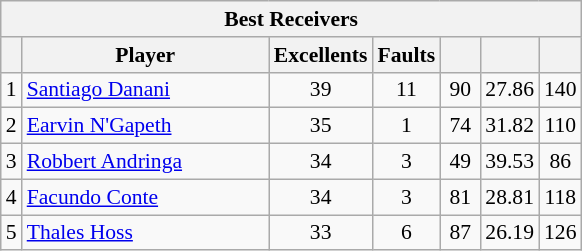<table class="wikitable sortable" style=font-size:90%>
<tr>
<th colspan=7>Best Receivers</th>
</tr>
<tr>
<th></th>
<th width=158>Player</th>
<th width=20>Excellents</th>
<th width=20>Faults</th>
<th width=20></th>
<th width=20></th>
<th width=20></th>
</tr>
<tr>
<td align=center>1</td>
<td> <a href='#'>Santiago Danani</a></td>
<td align=center>39</td>
<td align=center>11</td>
<td align=center>90</td>
<td align=center>27.86</td>
<td align=center>140</td>
</tr>
<tr>
<td align=center>2</td>
<td> <a href='#'>Earvin N'Gapeth</a></td>
<td align=center>35</td>
<td align=center>1</td>
<td align=center>74</td>
<td align=center>31.82</td>
<td align=center>110</td>
</tr>
<tr>
<td align=center>3</td>
<td> <a href='#'>Robbert Andringa</a></td>
<td align=center>34</td>
<td align=center>3</td>
<td align=center>49</td>
<td align=center>39.53</td>
<td align=center>86</td>
</tr>
<tr>
<td align=center>4</td>
<td> <a href='#'>Facundo Conte</a></td>
<td align=center>34</td>
<td align=center>3</td>
<td align=center>81</td>
<td align=center>28.81</td>
<td align=center>118</td>
</tr>
<tr>
<td align=center>5</td>
<td> <a href='#'>Thales Hoss</a></td>
<td align=center>33</td>
<td align=center>6</td>
<td align=center>87</td>
<td align=center>26.19</td>
<td align=center>126</td>
</tr>
</table>
